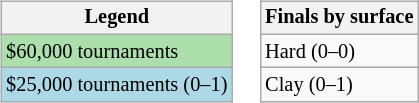<table>
<tr style="vertical-align:top">
<td><br><table class="wikitable" style="font-size:85%;">
<tr>
<th>Legend</th>
</tr>
<tr style="background:#addfad;">
<td>$60,000 tournaments</td>
</tr>
<tr style="background:lightblue;">
<td>$25,000 tournaments (0–1)</td>
</tr>
</table>
</td>
<td><br><table class="wikitable" style="font-size:85%;">
<tr>
<th>Finals by surface</th>
</tr>
<tr>
<td>Hard (0–0)</td>
</tr>
<tr>
<td>Clay (0–1)</td>
</tr>
</table>
</td>
</tr>
</table>
